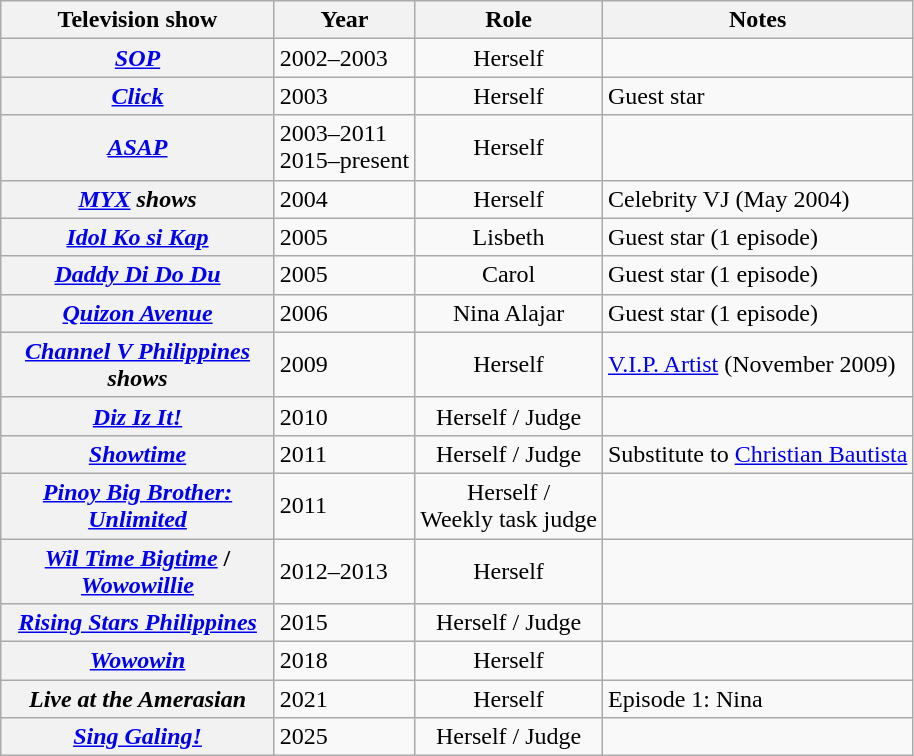<table class="wikitable sortable plainrowheaders">
<tr>
<th width="175">Television show</th>
<th>Year</th>
<th>Role</th>
<th class="unsortable">Notes</th>
</tr>
<tr>
<th scope="row"><em><a href='#'>SOP</a></em></th>
<td>2002–2003</td>
<td align="center">Herself</td>
<td></td>
</tr>
<tr>
<th scope="row"><em><a href='#'>Click</a></em></th>
<td>2003</td>
<td align="center">Herself</td>
<td>Guest star</td>
</tr>
<tr>
<th scope="row"><em><a href='#'>ASAP</a></em></th>
<td>2003–2011<br>2015–present</td>
<td align="center">Herself</td>
<td></td>
</tr>
<tr>
<th scope="row"><em><a href='#'>MYX</a> shows</em></th>
<td>2004</td>
<td align="center">Herself</td>
<td>Celebrity VJ (May 2004)</td>
</tr>
<tr>
<th scope="row"><em><a href='#'>Idol Ko si Kap</a></em></th>
<td>2005</td>
<td align="center">Lisbeth</td>
<td>Guest star (1 episode)</td>
</tr>
<tr>
<th scope="row"><em><a href='#'>Daddy Di Do Du</a></em></th>
<td>2005</td>
<td align="center">Carol</td>
<td>Guest star (1 episode)</td>
</tr>
<tr>
<th scope="row"><em><a href='#'>Quizon Avenue</a></em></th>
<td>2006</td>
<td align="center">Nina Alajar</td>
<td>Guest star (1 episode)</td>
</tr>
<tr>
<th scope="row"><em><a href='#'>Channel V Philippines</a> shows</em></th>
<td>2009</td>
<td align="center">Herself</td>
<td><a href='#'>V.I.P. Artist</a> (November 2009)</td>
</tr>
<tr>
<th scope="row"><em><a href='#'>Diz Iz It!</a></em></th>
<td>2010</td>
<td align="center">Herself / Judge</td>
<td></td>
</tr>
<tr>
<th scope="row"><em><a href='#'>Showtime</a></em></th>
<td>2011</td>
<td align="center">Herself / Judge</td>
<td>Substitute to <a href='#'>Christian Bautista</a></td>
</tr>
<tr>
<th scope="row"><em><a href='#'>Pinoy Big Brother: Unlimited</a></em></th>
<td>2011</td>
<td align="center">Herself /<br>Weekly task judge</td>
<td></td>
</tr>
<tr>
<th scope="row"><em><a href='#'>Wil Time Bigtime</a></em> / <em><a href='#'>Wowowillie</a></em></th>
<td>2012–2013</td>
<td align="center">Herself</td>
<td></td>
</tr>
<tr>
<th scope="row"><em><a href='#'>Rising Stars Philippines</a></em></th>
<td>2015</td>
<td align="center">Herself / Judge</td>
<td></td>
</tr>
<tr>
<th scope="row"><em><a href='#'>Wowowin</a></em></th>
<td>2018</td>
<td align="center">Herself</td>
<td></td>
</tr>
<tr>
<th scope="row"><em>Live at the Amerasian</em></th>
<td>2021</td>
<td align="center">Herself</td>
<td>Episode 1: Nina</td>
</tr>
<tr>
<th scope="row"><em><a href='#'>Sing Galing!</a></em></th>
<td>2025</td>
<td align="center">Herself / Judge</td>
<td></td>
</tr>
</table>
